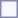<table style="border:1px solid #8888aa; background-color:#f7f8ff; padding:5px; font-size:95%; margin: 0px 12px 12px 0px;">
</table>
